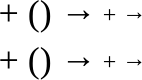<table>
<tr>
<td style="font-size:18pt;"> +  () → </td>
<td> +  → </tr></td>
<td style="font-size:18pt;"> +  () → </td>
<td> +  → </tr></td>
</tr>
</table>
